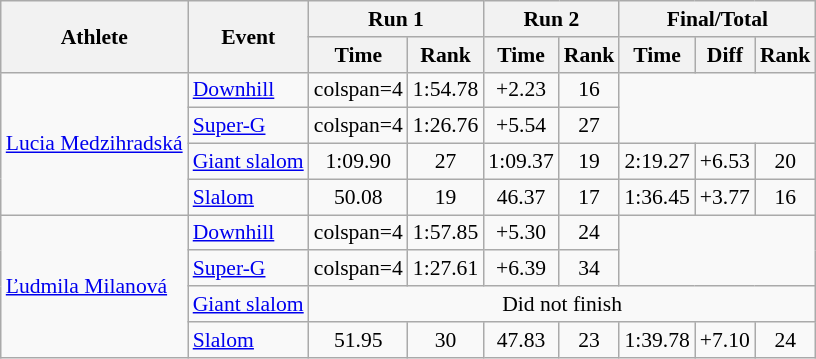<table class="wikitable" style="font-size:90%">
<tr>
<th rowspan="2">Athlete</th>
<th rowspan="2">Event</th>
<th colspan="2">Run 1</th>
<th colspan="2">Run 2</th>
<th colspan="3">Final/Total</th>
</tr>
<tr>
<th>Time</th>
<th>Rank</th>
<th>Time</th>
<th>Rank</th>
<th>Time</th>
<th>Diff</th>
<th>Rank</th>
</tr>
<tr align="center">
<td align="left" rowspan=4><a href='#'>Lucia Medzihradská</a></td>
<td align="left"><a href='#'>Downhill</a></td>
<td>colspan=4 </td>
<td>1:54.78</td>
<td>+2.23</td>
<td>16</td>
</tr>
<tr align="center">
<td align="left"><a href='#'>Super-G</a></td>
<td>colspan=4 </td>
<td>1:26.76</td>
<td>+5.54</td>
<td>27</td>
</tr>
<tr align="center">
<td align="left"><a href='#'>Giant slalom</a></td>
<td>1:09.90</td>
<td>27</td>
<td>1:09.37</td>
<td>19</td>
<td>2:19.27</td>
<td>+6.53</td>
<td>20</td>
</tr>
<tr align="center">
<td align="left"><a href='#'>Slalom</a></td>
<td>50.08</td>
<td>19</td>
<td>46.37</td>
<td>17</td>
<td>1:36.45</td>
<td>+3.77</td>
<td>16</td>
</tr>
<tr align="center">
<td align="left" rowspan=4><a href='#'>Ľudmila Milanová</a></td>
<td align="left"><a href='#'>Downhill</a></td>
<td>colspan=4 </td>
<td>1:57.85</td>
<td>+5.30</td>
<td>24</td>
</tr>
<tr align="center">
<td align="left"><a href='#'>Super-G</a></td>
<td>colspan=4 </td>
<td>1:27.61</td>
<td>+6.39</td>
<td>34</td>
</tr>
<tr align="center">
<td align="left"><a href='#'>Giant slalom</a></td>
<td colspan=7>Did not finish</td>
</tr>
<tr align="center">
<td align="left"><a href='#'>Slalom</a></td>
<td>51.95</td>
<td>30</td>
<td>47.83</td>
<td>23</td>
<td>1:39.78</td>
<td>+7.10</td>
<td>24</td>
</tr>
</table>
